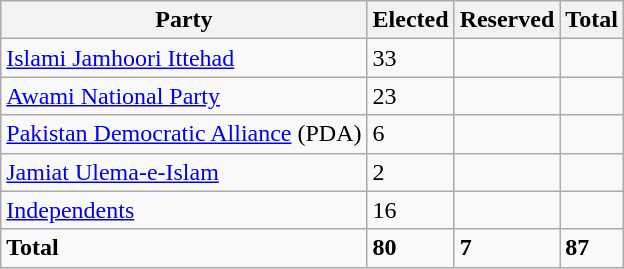<table class="wikitable">
<tr>
<th>Party</th>
<th>Elected</th>
<th>Reserved</th>
<th>Total</th>
</tr>
<tr>
<td><a href='#'>Islami Jamhoori Ittehad</a></td>
<td>33</td>
<td></td>
<td></td>
</tr>
<tr>
<td><a href='#'>Awami National Party</a></td>
<td>23</td>
<td></td>
<td></td>
</tr>
<tr>
<td><a href='#'>Pakistan Democratic Alliance</a> (PDA)</td>
<td>6</td>
<td></td>
<td></td>
</tr>
<tr>
<td><a href='#'>Jamiat Ulema-e-Islam</a></td>
<td>2</td>
<td></td>
<td></td>
</tr>
<tr>
<td><a href='#'>Independents</a></td>
<td>16</td>
<td></td>
<td></td>
</tr>
<tr>
<td><strong>Total</strong></td>
<td><strong>80</strong></td>
<td><strong>7</strong></td>
<td><strong>87</strong></td>
</tr>
</table>
